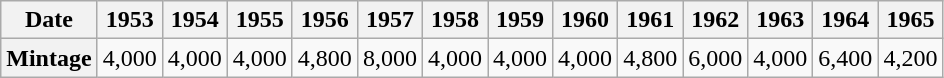<table class="wikitable" style="text-align:center">
<tr>
<th>Date</th>
<th>1953</th>
<th>1954</th>
<th>1955</th>
<th>1956</th>
<th>1957</th>
<th>1958</th>
<th>1959</th>
<th>1960</th>
<th>1961</th>
<th>1962</th>
<th>1963</th>
<th>1964</th>
<th>1965</th>
</tr>
<tr>
<th>Mintage</th>
<td>4,000</td>
<td>4,000</td>
<td>4,000</td>
<td>4,800</td>
<td>8,000</td>
<td>4,000</td>
<td>4,000</td>
<td>4,000</td>
<td>4,800</td>
<td>6,000</td>
<td>4,000</td>
<td>6,400</td>
<td>4,200</td>
</tr>
</table>
